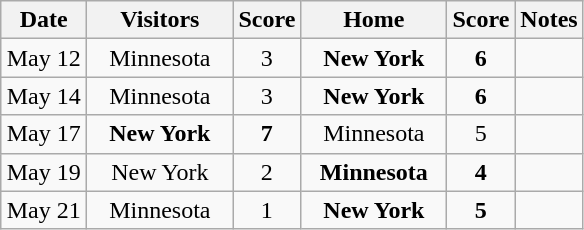<table class="wikitable">
<tr>
<th width="50">Date</th>
<th width="90">Visitors</th>
<th width="25">Score</th>
<th width="90">Home</th>
<th width="25">Score</th>
<th>Notes</th>
</tr>
<tr align="center">
<td>May 12</td>
<td>Minnesota</td>
<td align="center">3</td>
<td><strong>New York</strong></td>
<td align="center"><strong>6</strong></td>
<td></td>
</tr>
<tr align="center">
<td>May 14</td>
<td>Minnesota</td>
<td align="center">3</td>
<td><strong>New York</strong></td>
<td align="center"><strong>6</strong></td>
<td></td>
</tr>
<tr align="center">
<td>May 17</td>
<td><strong>New York</strong></td>
<td align="center"><strong>7</strong></td>
<td>Minnesota</td>
<td align="center">5</td>
<td></td>
</tr>
<tr align="center">
<td>May 19</td>
<td>New York</td>
<td align="center">2</td>
<td><strong>Minnesota </strong></td>
<td align="center"><strong>4</strong></td>
<td></td>
</tr>
<tr align="center">
<td>May 21</td>
<td>Minnesota</td>
<td align="center">1</td>
<td><strong>New York</strong></td>
<td align="center"><strong>5</strong></td>
<td></td>
</tr>
</table>
